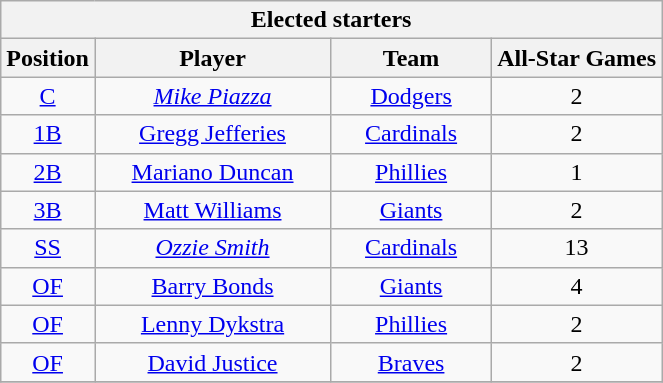<table class="wikitable" style="font-size: 100%; text-align:center;">
<tr>
<th colspan="4">Elected starters</th>
</tr>
<tr>
<th>Position</th>
<th width="150">Player</th>
<th width="100">Team</th>
<th>All-Star Games</th>
</tr>
<tr>
<td><a href='#'>C</a></td>
<td><em><a href='#'>Mike Piazza</a></em></td>
<td><a href='#'>Dodgers</a></td>
<td>2</td>
</tr>
<tr>
<td><a href='#'>1B</a></td>
<td><a href='#'>Gregg Jefferies</a></td>
<td><a href='#'>Cardinals</a></td>
<td>2</td>
</tr>
<tr>
<td><a href='#'>2B</a></td>
<td><a href='#'>Mariano Duncan</a></td>
<td><a href='#'>Phillies</a></td>
<td>1</td>
</tr>
<tr>
<td><a href='#'>3B</a></td>
<td><a href='#'>Matt Williams</a></td>
<td><a href='#'>Giants</a></td>
<td>2</td>
</tr>
<tr>
<td><a href='#'>SS</a></td>
<td><em><a href='#'>Ozzie Smith</a></em></td>
<td><a href='#'>Cardinals</a></td>
<td>13</td>
</tr>
<tr>
<td><a href='#'>OF</a></td>
<td><a href='#'>Barry Bonds</a></td>
<td><a href='#'>Giants</a></td>
<td>4</td>
</tr>
<tr>
<td><a href='#'>OF</a></td>
<td><a href='#'>Lenny Dykstra</a></td>
<td><a href='#'>Phillies</a></td>
<td>2</td>
</tr>
<tr>
<td><a href='#'>OF</a></td>
<td><a href='#'>David Justice</a></td>
<td><a href='#'>Braves</a></td>
<td>2</td>
</tr>
<tr>
</tr>
</table>
